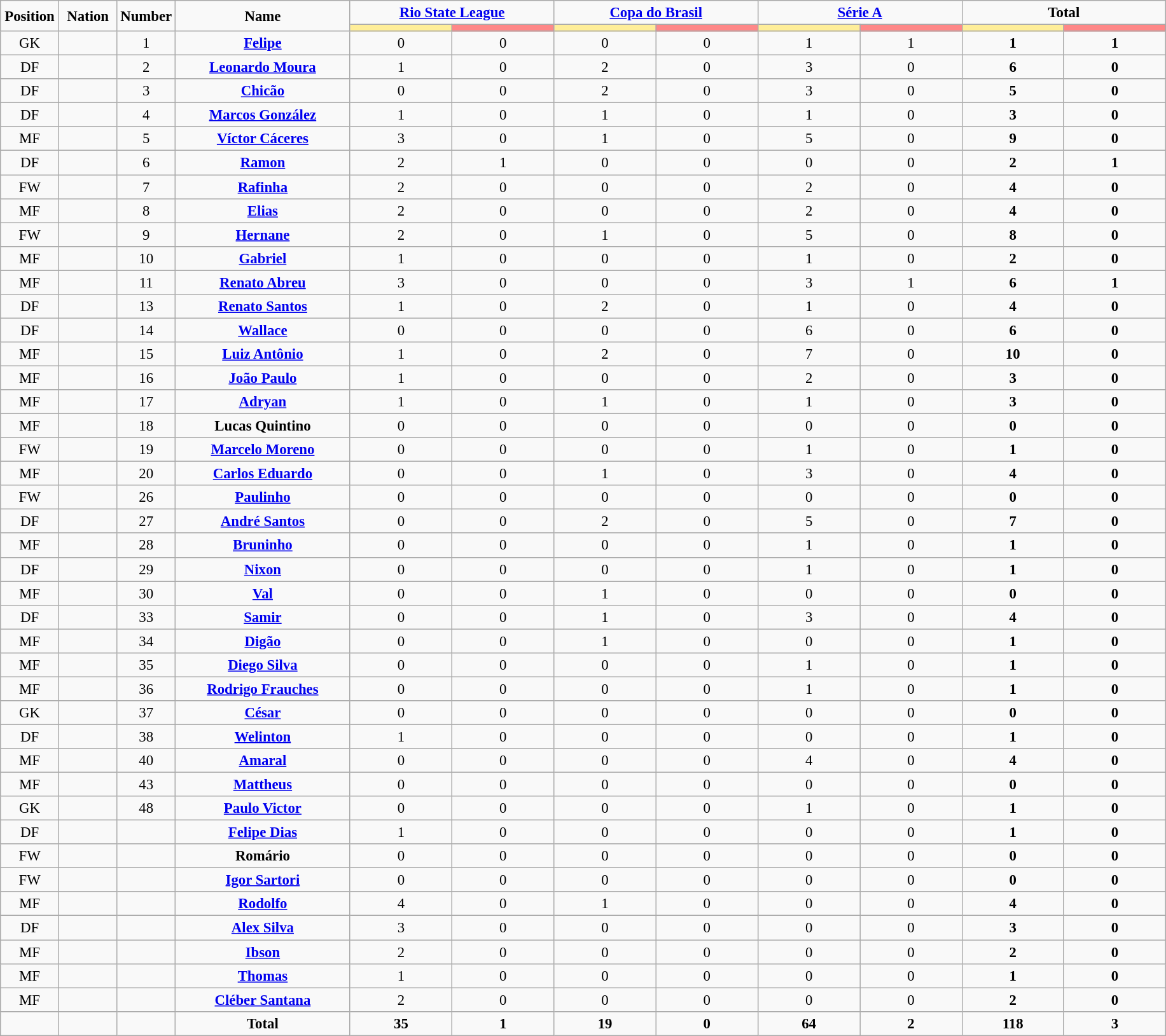<table class="wikitable" style="font-size: 95%; text-align: center;">
<tr>
<td rowspan="2"  style="width:5%; text-align:center;"><strong>Position</strong></td>
<td rowspan="2"  style="width:5%; text-align:center;"><strong>Nation</strong></td>
<td rowspan="2"  style="width:5%; text-align:center;"><strong>Number</strong></td>
<td rowspan="2"  style="width:15%; text-align:center;"><strong>Name</strong></td>
<td colspan="2" style="text-align:center;"><strong><a href='#'>Rio State League</a></strong></td>
<td colspan="2" style="text-align:center;"><strong><a href='#'>Copa do Brasil</a></strong></td>
<td colspan="2" style="text-align:center;"><strong><a href='#'>Série A</a></strong></td>
<td colspan="2" style="text-align:center;"><strong>Total</strong></td>
</tr>
<tr>
<th style="width:60px; background:#fe9;"></th>
<th style="width:60px; background:#ff8888;"></th>
<th style="width:60px; background:#fe9;"></th>
<th style="width:60px; background:#ff8888;"></th>
<th style="width:60px; background:#fe9;"></th>
<th style="width:60px; background:#ff8888;"></th>
<th style="width:60px; background:#fe9;"></th>
<th style="width:60px; background:#ff8888;"></th>
</tr>
<tr>
<td>GK</td>
<td></td>
<td>1</td>
<td><strong><a href='#'>Felipe</a></strong></td>
<td>0</td>
<td>0</td>
<td>0</td>
<td>0</td>
<td>1</td>
<td>1</td>
<td><strong>1</strong></td>
<td><strong>1</strong></td>
</tr>
<tr>
<td>DF</td>
<td></td>
<td>2</td>
<td><strong><a href='#'>Leonardo Moura</a></strong></td>
<td>1</td>
<td>0</td>
<td>2</td>
<td>0</td>
<td>3</td>
<td>0</td>
<td><strong>6</strong></td>
<td><strong>0</strong></td>
</tr>
<tr>
<td>DF</td>
<td></td>
<td>3</td>
<td><strong><a href='#'>Chicão</a></strong></td>
<td>0</td>
<td>0</td>
<td>2</td>
<td>0</td>
<td>3</td>
<td>0</td>
<td><strong>5</strong></td>
<td><strong>0</strong></td>
</tr>
<tr>
<td>DF</td>
<td></td>
<td>4</td>
<td><strong><a href='#'>Marcos González</a></strong></td>
<td>1</td>
<td>0</td>
<td>1</td>
<td>0</td>
<td>1</td>
<td>0</td>
<td><strong>3</strong></td>
<td><strong>0</strong></td>
</tr>
<tr>
<td>MF</td>
<td></td>
<td>5</td>
<td><strong><a href='#'>Víctor Cáceres</a></strong></td>
<td>3</td>
<td>0</td>
<td>1</td>
<td>0</td>
<td>5</td>
<td>0</td>
<td><strong>9</strong></td>
<td><strong>0</strong></td>
</tr>
<tr>
<td>DF</td>
<td></td>
<td>6</td>
<td><strong><a href='#'>Ramon</a></strong></td>
<td>2</td>
<td>1</td>
<td>0</td>
<td>0</td>
<td>0</td>
<td>0</td>
<td><strong>2</strong></td>
<td><strong>1</strong></td>
</tr>
<tr>
<td>FW</td>
<td></td>
<td>7</td>
<td><strong><a href='#'>Rafinha</a></strong></td>
<td>2</td>
<td>0</td>
<td>0</td>
<td>0</td>
<td>2</td>
<td>0</td>
<td><strong>4</strong></td>
<td><strong>0</strong></td>
</tr>
<tr>
<td>MF</td>
<td></td>
<td>8</td>
<td><strong><a href='#'>Elias</a></strong></td>
<td>2</td>
<td>0</td>
<td>0</td>
<td>0</td>
<td>2</td>
<td>0</td>
<td><strong>4</strong></td>
<td><strong>0</strong></td>
</tr>
<tr>
<td>FW</td>
<td></td>
<td>9</td>
<td><strong><a href='#'>Hernane</a></strong></td>
<td>2</td>
<td>0</td>
<td>1</td>
<td>0</td>
<td>5</td>
<td>0</td>
<td><strong>8</strong></td>
<td><strong>0</strong></td>
</tr>
<tr>
<td>MF</td>
<td></td>
<td>10</td>
<td><strong><a href='#'>Gabriel</a></strong></td>
<td>1</td>
<td>0</td>
<td>0</td>
<td>0</td>
<td>1</td>
<td>0</td>
<td><strong>2</strong></td>
<td><strong>0</strong></td>
</tr>
<tr>
<td>MF</td>
<td></td>
<td>11</td>
<td><strong><a href='#'>Renato Abreu</a></strong></td>
<td>3</td>
<td>0</td>
<td>0</td>
<td>0</td>
<td>3</td>
<td>1</td>
<td><strong>6</strong></td>
<td><strong>1</strong></td>
</tr>
<tr>
<td>DF</td>
<td></td>
<td>13</td>
<td><strong><a href='#'>Renato Santos</a></strong></td>
<td>1</td>
<td>0</td>
<td>2</td>
<td>0</td>
<td>1</td>
<td>0</td>
<td><strong>4</strong></td>
<td><strong>0</strong></td>
</tr>
<tr>
<td>DF</td>
<td></td>
<td>14</td>
<td><strong><a href='#'>Wallace</a></strong></td>
<td>0</td>
<td>0</td>
<td>0</td>
<td>0</td>
<td>6</td>
<td>0</td>
<td><strong>6</strong></td>
<td><strong>0</strong></td>
</tr>
<tr>
<td>MF</td>
<td></td>
<td>15</td>
<td><strong><a href='#'>Luiz Antônio</a></strong></td>
<td>1</td>
<td>0</td>
<td>2</td>
<td>0</td>
<td>7</td>
<td>0</td>
<td><strong>10</strong></td>
<td><strong>0</strong></td>
</tr>
<tr>
<td>MF</td>
<td></td>
<td>16</td>
<td><strong><a href='#'>João Paulo</a></strong></td>
<td>1</td>
<td>0</td>
<td>0</td>
<td>0</td>
<td>2</td>
<td>0</td>
<td><strong>3</strong></td>
<td><strong>0</strong></td>
</tr>
<tr>
<td>MF</td>
<td></td>
<td>17</td>
<td><strong><a href='#'>Adryan</a></strong></td>
<td>1</td>
<td>0</td>
<td>1</td>
<td>0</td>
<td>1</td>
<td>0</td>
<td><strong>3</strong></td>
<td><strong>0</strong></td>
</tr>
<tr>
<td>MF</td>
<td></td>
<td>18</td>
<td><strong>Lucas Quintino</strong></td>
<td>0</td>
<td>0</td>
<td>0</td>
<td>0</td>
<td>0</td>
<td>0</td>
<td><strong>0</strong></td>
<td><strong>0</strong></td>
</tr>
<tr>
<td>FW</td>
<td></td>
<td>19</td>
<td><strong><a href='#'>Marcelo Moreno</a></strong></td>
<td>0</td>
<td>0</td>
<td>0</td>
<td>0</td>
<td>1</td>
<td>0</td>
<td><strong>1</strong></td>
<td><strong>0</strong></td>
</tr>
<tr>
<td>MF</td>
<td></td>
<td>20</td>
<td><strong><a href='#'>Carlos Eduardo</a></strong></td>
<td>0</td>
<td>0</td>
<td>1</td>
<td>0</td>
<td>3</td>
<td>0</td>
<td><strong>4</strong></td>
<td><strong>0</strong></td>
</tr>
<tr>
<td>FW</td>
<td></td>
<td>26</td>
<td><strong><a href='#'>Paulinho</a></strong></td>
<td>0</td>
<td>0</td>
<td>0</td>
<td>0</td>
<td>0</td>
<td>0</td>
<td><strong>0</strong></td>
<td><strong>0</strong></td>
</tr>
<tr>
<td>DF</td>
<td></td>
<td>27</td>
<td><strong><a href='#'>André Santos</a></strong></td>
<td>0</td>
<td>0</td>
<td>2</td>
<td>0</td>
<td>5</td>
<td>0</td>
<td><strong>7</strong></td>
<td><strong>0</strong></td>
</tr>
<tr>
<td>MF</td>
<td></td>
<td>28</td>
<td><strong><a href='#'>Bruninho</a></strong></td>
<td>0</td>
<td>0</td>
<td>0</td>
<td>0</td>
<td>1</td>
<td>0</td>
<td><strong>1</strong></td>
<td><strong>0</strong></td>
</tr>
<tr>
<td>DF</td>
<td></td>
<td>29</td>
<td><strong><a href='#'>Nixon</a></strong></td>
<td>0</td>
<td>0</td>
<td>0</td>
<td>0</td>
<td>1</td>
<td>0</td>
<td><strong>1</strong></td>
<td><strong>0</strong></td>
</tr>
<tr>
<td>MF</td>
<td></td>
<td>30</td>
<td><strong><a href='#'>Val</a></strong></td>
<td>0</td>
<td>0</td>
<td>1</td>
<td>0</td>
<td>0</td>
<td>0</td>
<td><strong>0</strong></td>
<td><strong>0</strong></td>
</tr>
<tr>
<td>DF</td>
<td></td>
<td>33</td>
<td><strong><a href='#'>Samir</a></strong></td>
<td>0</td>
<td>0</td>
<td>1</td>
<td>0</td>
<td>3</td>
<td>0</td>
<td><strong>4</strong></td>
<td><strong>0</strong></td>
</tr>
<tr>
<td>MF</td>
<td></td>
<td>34</td>
<td><strong><a href='#'>Digão</a></strong></td>
<td>0</td>
<td>0</td>
<td>1</td>
<td>0</td>
<td>0</td>
<td>0</td>
<td><strong>1</strong></td>
<td><strong>0</strong></td>
</tr>
<tr>
<td>MF</td>
<td></td>
<td>35</td>
<td><strong><a href='#'>Diego Silva</a></strong></td>
<td>0</td>
<td>0</td>
<td>0</td>
<td>0</td>
<td>1</td>
<td>0</td>
<td><strong>1</strong></td>
<td><strong>0</strong></td>
</tr>
<tr>
<td>MF</td>
<td></td>
<td>36</td>
<td><strong><a href='#'>Rodrigo Frauches</a></strong></td>
<td>0</td>
<td>0</td>
<td>0</td>
<td>0</td>
<td>1</td>
<td>0</td>
<td><strong>1</strong></td>
<td><strong>0</strong></td>
</tr>
<tr>
<td>GK</td>
<td></td>
<td>37</td>
<td><strong><a href='#'>César</a></strong></td>
<td>0</td>
<td>0</td>
<td>0</td>
<td>0</td>
<td>0</td>
<td>0</td>
<td><strong>0</strong></td>
<td><strong>0</strong></td>
</tr>
<tr>
<td>DF</td>
<td></td>
<td>38</td>
<td><strong><a href='#'>Welinton</a></strong></td>
<td>1</td>
<td>0</td>
<td>0</td>
<td>0</td>
<td>0</td>
<td>0</td>
<td><strong>1</strong></td>
<td><strong>0</strong></td>
</tr>
<tr>
<td>MF</td>
<td></td>
<td>40</td>
<td><strong><a href='#'>Amaral</a></strong></td>
<td>0</td>
<td>0</td>
<td>0</td>
<td>0</td>
<td>4</td>
<td>0</td>
<td><strong>4</strong></td>
<td><strong>0</strong></td>
</tr>
<tr>
<td>MF</td>
<td></td>
<td>43</td>
<td><strong><a href='#'>Mattheus</a></strong></td>
<td>0</td>
<td>0</td>
<td>0</td>
<td>0</td>
<td>0</td>
<td>0</td>
<td><strong>0</strong></td>
<td><strong>0</strong></td>
</tr>
<tr>
<td>GK</td>
<td></td>
<td>48</td>
<td><strong><a href='#'>Paulo Victor</a></strong></td>
<td>0</td>
<td>0</td>
<td>0</td>
<td>0</td>
<td>1</td>
<td>0</td>
<td><strong>1</strong></td>
<td><strong>0</strong></td>
</tr>
<tr>
<td>DF</td>
<td></td>
<td></td>
<td><strong><a href='#'>Felipe Dias</a></strong></td>
<td>1</td>
<td>0</td>
<td>0</td>
<td>0</td>
<td>0</td>
<td>0</td>
<td><strong>1</strong></td>
<td><strong>0</strong></td>
</tr>
<tr>
<td>FW</td>
<td></td>
<td></td>
<td><strong>Romário</strong></td>
<td>0</td>
<td>0</td>
<td>0</td>
<td>0</td>
<td>0</td>
<td>0</td>
<td><strong>0</strong></td>
<td><strong>0</strong></td>
</tr>
<tr>
<td>FW</td>
<td></td>
<td></td>
<td><strong><a href='#'>Igor Sartori</a></strong></td>
<td>0</td>
<td>0</td>
<td>0</td>
<td>0</td>
<td>0</td>
<td>0</td>
<td><strong>0</strong></td>
<td><strong>0</strong></td>
</tr>
<tr>
<td>MF</td>
<td></td>
<td></td>
<td><strong><a href='#'>Rodolfo</a></strong></td>
<td>4</td>
<td>0</td>
<td>1</td>
<td>0</td>
<td>0</td>
<td>0</td>
<td><strong>4</strong></td>
<td><strong>0</strong></td>
</tr>
<tr>
<td>DF</td>
<td></td>
<td></td>
<td><strong><a href='#'>Alex Silva</a></strong></td>
<td>3</td>
<td>0</td>
<td>0</td>
<td>0</td>
<td>0</td>
<td>0</td>
<td><strong>3</strong></td>
<td><strong>0</strong></td>
</tr>
<tr>
<td>MF</td>
<td></td>
<td></td>
<td><strong><a href='#'>Ibson</a></strong></td>
<td>2</td>
<td>0</td>
<td>0</td>
<td>0</td>
<td>0</td>
<td>0</td>
<td><strong>2</strong></td>
<td><strong>0</strong></td>
</tr>
<tr>
<td>MF</td>
<td></td>
<td></td>
<td><strong><a href='#'>Thomas</a></strong></td>
<td>1</td>
<td>0</td>
<td>0</td>
<td>0</td>
<td>0</td>
<td>0</td>
<td><strong>1</strong></td>
<td><strong>0</strong></td>
</tr>
<tr>
<td>MF</td>
<td></td>
<td></td>
<td><strong><a href='#'>Cléber Santana</a></strong></td>
<td>2</td>
<td>0</td>
<td>0</td>
<td>0</td>
<td>0</td>
<td>0</td>
<td><strong>2</strong></td>
<td><strong>0</strong></td>
</tr>
<tr>
<td></td>
<td></td>
<td></td>
<td><strong>Total</strong></td>
<td><strong>35</strong></td>
<td><strong>1</strong></td>
<td><strong>19</strong></td>
<td><strong>0</strong></td>
<td><strong>64</strong></td>
<td><strong>2</strong></td>
<td><strong>118</strong></td>
<td><strong>3</strong></td>
</tr>
</table>
